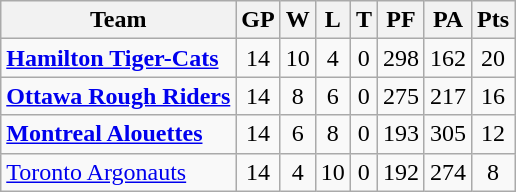<table class="wikitable">
<tr>
<th>Team</th>
<th>GP</th>
<th>W</th>
<th>L</th>
<th>T</th>
<th>PF</th>
<th>PA</th>
<th>Pts</th>
</tr>
<tr align="center">
<td align="left"><strong><a href='#'>Hamilton Tiger-Cats</a></strong></td>
<td>14</td>
<td>10</td>
<td>4</td>
<td>0</td>
<td>298</td>
<td>162</td>
<td>20</td>
</tr>
<tr align="center">
<td align="left"><strong><a href='#'>Ottawa Rough Riders</a></strong></td>
<td>14</td>
<td>8</td>
<td>6</td>
<td>0</td>
<td>275</td>
<td>217</td>
<td>16</td>
</tr>
<tr align="center">
<td align="left"><strong><a href='#'>Montreal Alouettes</a></strong></td>
<td>14</td>
<td>6</td>
<td>8</td>
<td>0</td>
<td>193</td>
<td>305</td>
<td>12</td>
</tr>
<tr align="center">
<td align="left"><a href='#'>Toronto Argonauts</a></td>
<td>14</td>
<td>4</td>
<td>10</td>
<td>0</td>
<td>192</td>
<td>274</td>
<td>8</td>
</tr>
</table>
